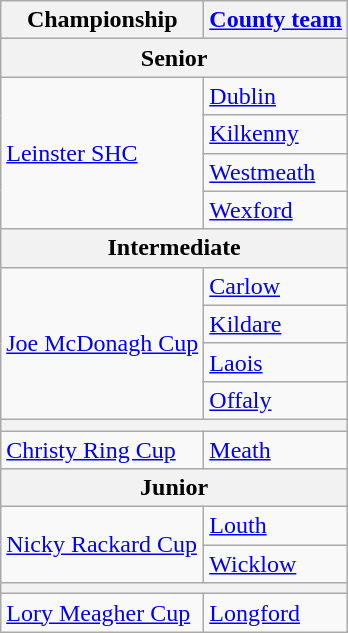<table class="wikitable sortable">
<tr>
<th>Championship</th>
<th><a href='#'>County team</a></th>
</tr>
<tr>
<th colspan="2">Senior</th>
</tr>
<tr>
<td rowspan="4"><a href='#'>Leinster SHC</a></td>
<td> <a href='#'>Dublin</a></td>
</tr>
<tr>
<td> <a href='#'>Kilkenny</a></td>
</tr>
<tr>
<td> <a href='#'>Westmeath</a></td>
</tr>
<tr>
<td> <a href='#'>Wexford</a></td>
</tr>
<tr>
<th colspan="2">Intermediate</th>
</tr>
<tr>
<td rowspan="4"><a href='#'>Joe McDonagh Cup</a></td>
<td> <a href='#'>Carlow</a></td>
</tr>
<tr>
<td> <a href='#'>Kildare</a></td>
</tr>
<tr>
<td> <a href='#'>Laois</a></td>
</tr>
<tr>
<td> <a href='#'>Offaly</a></td>
</tr>
<tr>
<th colspan="2"></th>
</tr>
<tr>
<td><a href='#'>Christy Ring Cup</a></td>
<td> <a href='#'>Meath</a></td>
</tr>
<tr>
<th colspan="2">Junior</th>
</tr>
<tr>
<td rowspan="2"><a href='#'>Nicky Rackard Cup</a></td>
<td> <a href='#'>Louth</a></td>
</tr>
<tr>
<td> <a href='#'>Wicklow</a></td>
</tr>
<tr>
<th colspan="2"></th>
</tr>
<tr>
<td><a href='#'>Lory Meagher Cup</a></td>
<td> <a href='#'>Longford</a></td>
</tr>
</table>
